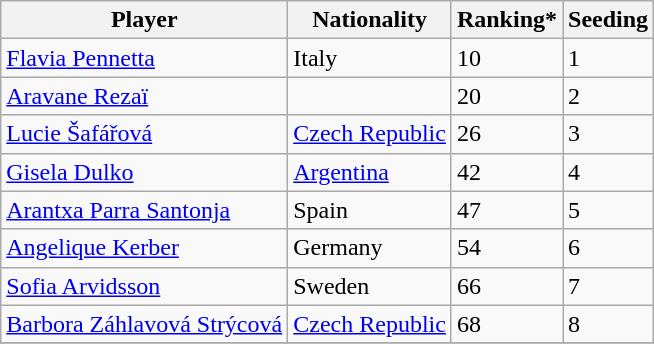<table class="wikitable" border="1">
<tr>
<th>Player</th>
<th>Nationality</th>
<th>Ranking*</th>
<th>Seeding</th>
</tr>
<tr>
<td><a href='#'>Flavia Pennetta</a></td>
<td> Italy</td>
<td>10</td>
<td>1</td>
</tr>
<tr>
<td><a href='#'>Aravane Rezaï</a></td>
<td></td>
<td>20</td>
<td>2</td>
</tr>
<tr>
<td><a href='#'>Lucie Šafářová</a></td>
<td> <a href='#'>Czech Republic</a></td>
<td>26</td>
<td>3</td>
</tr>
<tr>
<td><a href='#'>Gisela Dulko</a></td>
<td>  <a href='#'>Argentina</a></td>
<td>42</td>
<td>4</td>
</tr>
<tr>
<td><a href='#'>Arantxa Parra Santonja</a></td>
<td> Spain</td>
<td>47</td>
<td>5</td>
</tr>
<tr>
<td><a href='#'>Angelique Kerber</a></td>
<td>  Germany</td>
<td>54</td>
<td>6</td>
</tr>
<tr>
<td><a href='#'>Sofia Arvidsson</a></td>
<td>  Sweden</td>
<td>66</td>
<td>7</td>
</tr>
<tr>
<td><a href='#'>Barbora Záhlavová Strýcová</a></td>
<td> <a href='#'>Czech Republic</a></td>
<td>68</td>
<td>8</td>
</tr>
<tr>
</tr>
</table>
